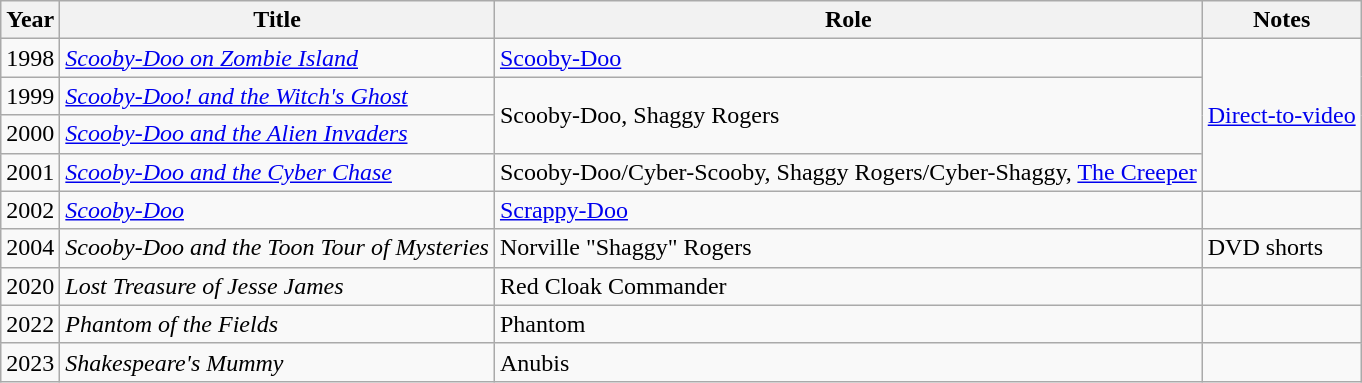<table class="wikitable">
<tr>
<th>Year</th>
<th>Title</th>
<th>Role</th>
<th>Notes</th>
</tr>
<tr>
<td>1998</td>
<td><em><a href='#'>Scooby-Doo on Zombie Island</a></em></td>
<td><a href='#'>Scooby-Doo</a></td>
<td rowspan="4"><a href='#'>Direct-to-video</a></td>
</tr>
<tr>
<td>1999</td>
<td><em><a href='#'>Scooby-Doo! and the Witch's Ghost</a></em></td>
<td rowspan="2">Scooby-Doo, Shaggy Rogers</td>
</tr>
<tr>
<td>2000</td>
<td><em><a href='#'>Scooby-Doo and the Alien Invaders</a></em></td>
</tr>
<tr>
<td>2001</td>
<td><em><a href='#'>Scooby-Doo and the Cyber Chase</a></em></td>
<td>Scooby-Doo/Cyber-Scooby, Shaggy Rogers/Cyber-Shaggy, <a href='#'>The Creeper</a></td>
</tr>
<tr>
<td>2002</td>
<td><em><a href='#'>Scooby-Doo</a></em></td>
<td><a href='#'>Scrappy-Doo</a></td>
<td></td>
</tr>
<tr>
<td>2004</td>
<td><em>Scooby-Doo and the Toon Tour of Mysteries</em></td>
<td>Norville "Shaggy" Rogers</td>
<td>DVD shorts</td>
</tr>
<tr>
<td>2020</td>
<td><em>Lost Treasure of Jesse James</em></td>
<td>Red Cloak Commander</td>
<td></td>
</tr>
<tr>
<td>2022</td>
<td><em>Phantom of the Fields</em></td>
<td>Phantom</td>
<td></td>
</tr>
<tr>
<td>2023</td>
<td><em>Shakespeare's Mummy</em></td>
<td>Anubis</td>
<td></td>
</tr>
</table>
